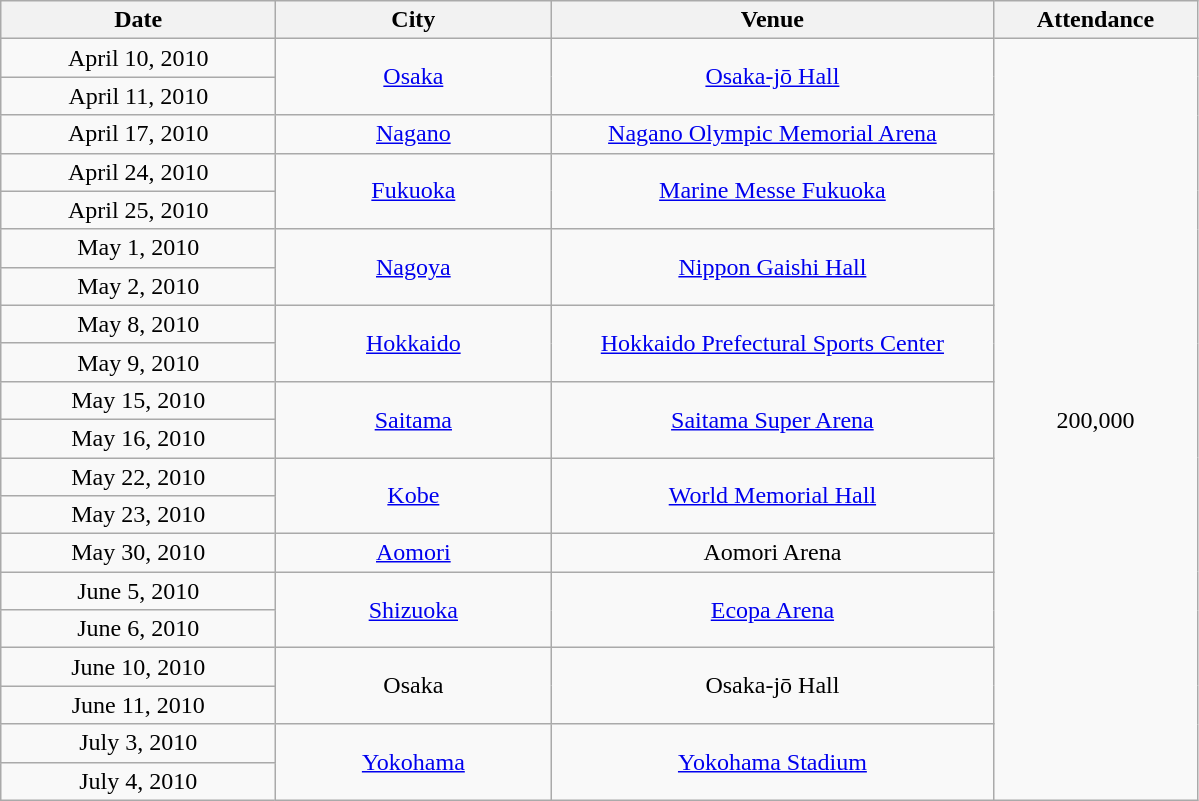<table class="wikitable" style="text-align:center;">
<tr>
<th scope="col" style="width:11em;">Date</th>
<th scope="col" style="width:11em;">City</th>
<th scope="col" style="width:18em;">Venue</th>
<th scope="col" style="width:8em;">Attendance</th>
</tr>
<tr>
<td>April 10, 2010</td>
<td rowspan="2"><a href='#'>Osaka</a></td>
<td rowspan="2"><a href='#'>Osaka-jō Hall</a></td>
<td rowspan="20">200,000</td>
</tr>
<tr>
<td>April 11, 2010</td>
</tr>
<tr>
<td>April 17, 2010</td>
<td><a href='#'>Nagano</a></td>
<td><a href='#'>Nagano Olympic Memorial Arena</a></td>
</tr>
<tr>
<td>April 24, 2010</td>
<td rowspan="2"><a href='#'>Fukuoka</a></td>
<td rowspan="2"><a href='#'>Marine Messe Fukuoka</a></td>
</tr>
<tr>
<td>April 25, 2010</td>
</tr>
<tr>
<td>May 1, 2010</td>
<td rowspan="2"><a href='#'>Nagoya</a></td>
<td rowspan="2"><a href='#'>Nippon Gaishi Hall</a></td>
</tr>
<tr>
<td>May 2, 2010</td>
</tr>
<tr>
<td>May 8, 2010</td>
<td rowspan="2"><a href='#'>Hokkaido</a></td>
<td rowspan="2"><a href='#'>Hokkaido Prefectural Sports Center</a></td>
</tr>
<tr>
<td>May 9, 2010</td>
</tr>
<tr>
<td>May 15, 2010</td>
<td rowspan="2"><a href='#'>Saitama</a></td>
<td rowspan="2"><a href='#'>Saitama Super Arena</a></td>
</tr>
<tr>
<td>May 16, 2010</td>
</tr>
<tr>
<td>May 22, 2010</td>
<td rowspan="2"><a href='#'>Kobe</a></td>
<td rowspan="2"><a href='#'>World Memorial Hall</a></td>
</tr>
<tr>
<td>May 23, 2010</td>
</tr>
<tr>
<td>May 30, 2010</td>
<td><a href='#'>Aomori</a></td>
<td>Aomori Arena</td>
</tr>
<tr>
<td>June 5, 2010</td>
<td rowspan="2"><a href='#'>Shizuoka</a></td>
<td rowspan="2"><a href='#'>Ecopa Arena</a></td>
</tr>
<tr>
<td>June 6, 2010</td>
</tr>
<tr>
<td>June 10, 2010</td>
<td rowspan="2">Osaka</td>
<td rowspan="2">Osaka-jō Hall</td>
</tr>
<tr>
<td>June 11, 2010</td>
</tr>
<tr>
<td>July 3, 2010</td>
<td rowspan="2"><a href='#'>Yokohama</a></td>
<td rowspan="2"><a href='#'>Yokohama Stadium</a></td>
</tr>
<tr>
<td>July 4, 2010</td>
</tr>
</table>
